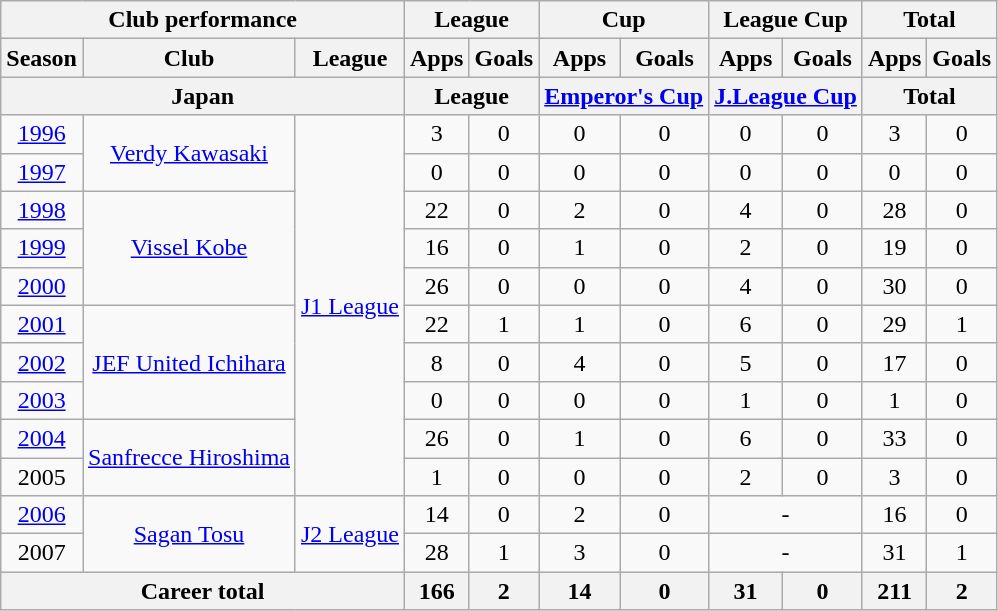<table class="wikitable" style="text-align:center">
<tr>
<th colspan=3>Club performance</th>
<th colspan=2>League</th>
<th colspan=2>Cup</th>
<th colspan=2>League Cup</th>
<th colspan=2>Total</th>
</tr>
<tr>
<th>Season</th>
<th>Club</th>
<th>League</th>
<th>Apps</th>
<th>Goals</th>
<th>Apps</th>
<th>Goals</th>
<th>Apps</th>
<th>Goals</th>
<th>Apps</th>
<th>Goals</th>
</tr>
<tr>
<th colspan=3>Japan</th>
<th colspan=2>League</th>
<th colspan=2><a href='#'>Emperor's Cup</a></th>
<th colspan=2><a href='#'>J.League Cup</a></th>
<th colspan=2>Total</th>
</tr>
<tr>
<td><a href='#'>1996</a></td>
<td rowspan=2><a href='#'>Verdy Kawasaki</a></td>
<td rowspan="10"><a href='#'>J1 League</a></td>
<td>3</td>
<td>0</td>
<td>0</td>
<td>0</td>
<td>0</td>
<td>0</td>
<td>3</td>
<td>0</td>
</tr>
<tr>
<td><a href='#'>1997</a></td>
<td>0</td>
<td>0</td>
<td>0</td>
<td>0</td>
<td>0</td>
<td>0</td>
<td>0</td>
<td>0</td>
</tr>
<tr>
<td><a href='#'>1998</a></td>
<td rowspan=3><a href='#'>Vissel Kobe</a></td>
<td>22</td>
<td>0</td>
<td>2</td>
<td>0</td>
<td>4</td>
<td>0</td>
<td>28</td>
<td>0</td>
</tr>
<tr>
<td><a href='#'>1999</a></td>
<td>16</td>
<td>0</td>
<td>1</td>
<td>0</td>
<td>2</td>
<td>0</td>
<td>19</td>
<td>0</td>
</tr>
<tr>
<td><a href='#'>2000</a></td>
<td>26</td>
<td>0</td>
<td>0</td>
<td>0</td>
<td>4</td>
<td>0</td>
<td>30</td>
<td>0</td>
</tr>
<tr>
<td><a href='#'>2001</a></td>
<td rowspan=3><a href='#'>JEF United Ichihara</a></td>
<td>22</td>
<td>1</td>
<td>1</td>
<td>0</td>
<td>6</td>
<td>0</td>
<td>29</td>
<td>1</td>
</tr>
<tr>
<td><a href='#'>2002</a></td>
<td>8</td>
<td>0</td>
<td>4</td>
<td>0</td>
<td>5</td>
<td>0</td>
<td>17</td>
<td>0</td>
</tr>
<tr>
<td><a href='#'>2003</a></td>
<td>0</td>
<td>0</td>
<td>0</td>
<td>0</td>
<td>1</td>
<td>0</td>
<td>1</td>
<td>0</td>
</tr>
<tr>
<td><a href='#'>2004</a></td>
<td rowspan=2><a href='#'>Sanfrecce Hiroshima</a></td>
<td>26</td>
<td>0</td>
<td>1</td>
<td>0</td>
<td>6</td>
<td>0</td>
<td>33</td>
<td>0</td>
</tr>
<tr>
<td>2005</td>
<td>1</td>
<td>0</td>
<td>0</td>
<td>0</td>
<td>2</td>
<td>0</td>
<td>3</td>
<td>0</td>
</tr>
<tr>
<td><a href='#'>2006</a></td>
<td rowspan=2><a href='#'>Sagan Tosu</a></td>
<td rowspan="2"><a href='#'>J2 League</a></td>
<td>14</td>
<td>0</td>
<td>2</td>
<td>0</td>
<td colspan=2>-</td>
<td>16</td>
<td>0</td>
</tr>
<tr>
<td>2007</td>
<td>28</td>
<td>1</td>
<td>3</td>
<td>0</td>
<td colspan=2>-</td>
<td>31</td>
<td>1</td>
</tr>
<tr>
<th colspan=3>Career total</th>
<th>166</th>
<th>2</th>
<th>14</th>
<th>0</th>
<th>31</th>
<th>0</th>
<th>211</th>
<th>2</th>
</tr>
</table>
